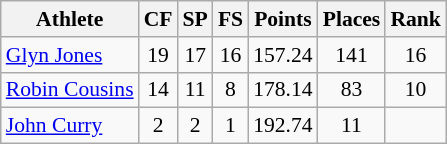<table class="wikitable" border="1" style="font-size:90%">
<tr>
<th>Athlete</th>
<th>CF</th>
<th>SP</th>
<th>FS</th>
<th>Points</th>
<th>Places</th>
<th>Rank</th>
</tr>
<tr align=center>
<td align=left><a href='#'>Glyn Jones</a></td>
<td>19</td>
<td>17</td>
<td>16</td>
<td>157.24</td>
<td>141</td>
<td>16</td>
</tr>
<tr align=center>
<td align=left><a href='#'>Robin Cousins</a></td>
<td>14</td>
<td>11</td>
<td>8</td>
<td>178.14</td>
<td>83</td>
<td>10</td>
</tr>
<tr align=center>
<td align=left><a href='#'>John Curry</a></td>
<td>2</td>
<td>2</td>
<td>1</td>
<td>192.74</td>
<td>11</td>
<td></td>
</tr>
</table>
